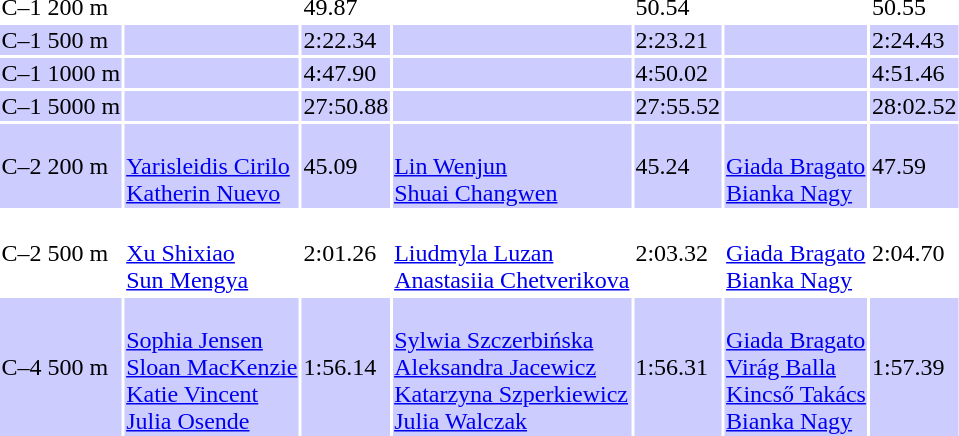<table>
<tr>
<td>C–1 200 m<br></td>
<td></td>
<td>49.87</td>
<td></td>
<td>50.54</td>
<td></td>
<td>50.55</td>
</tr>
<tr bgcolor=ccccff>
<td>C–1 500 m<br></td>
<td></td>
<td>2:22.34</td>
<td></td>
<td>2:23.21</td>
<td></td>
<td>2:24.43</td>
</tr>
<tr bgcolor=ccccff>
<td>C–1 1000 m<br></td>
<td></td>
<td>4:47.90</td>
<td></td>
<td>4:50.02</td>
<td></td>
<td>4:51.46</td>
</tr>
<tr bgcolor=ccccff>
<td>C–1 5000 m<br></td>
<td></td>
<td>27:50.88</td>
<td></td>
<td>27:55.52</td>
<td></td>
<td>28:02.52</td>
</tr>
<tr bgcolor=ccccff>
<td>C–2 200 m<br></td>
<td><br><a href='#'>Yarisleidis Cirilo</a><br><a href='#'>Katherin Nuevo</a></td>
<td>45.09</td>
<td><br><a href='#'>Lin Wenjun</a><br><a href='#'>Shuai Changwen</a></td>
<td>45.24</td>
<td><br><a href='#'>Giada Bragato</a><br><a href='#'>Bianka Nagy</a></td>
<td>47.59</td>
</tr>
<tr>
<td>C–2 500 m<br></td>
<td><br><a href='#'>Xu Shixiao</a><br><a href='#'>Sun Mengya</a></td>
<td>2:01.26</td>
<td><br><a href='#'>Liudmyla Luzan</a><br><a href='#'>Anastasiia Chetverikova</a></td>
<td>2:03.32</td>
<td><br><a href='#'>Giada Bragato</a><br><a href='#'>Bianka Nagy</a></td>
<td>2:04.70</td>
</tr>
<tr bgcolor=ccccff>
<td>C–4 500 m<br></td>
<td><br><a href='#'>Sophia Jensen</a><br><a href='#'>Sloan MacKenzie</a><br><a href='#'>Katie Vincent</a><br><a href='#'>Julia Osende</a></td>
<td>1:56.14</td>
<td><br><a href='#'>Sylwia Szczerbińska</a><br><a href='#'>Aleksandra Jacewicz</a><br><a href='#'>Katarzyna Szperkiewicz</a><br><a href='#'>Julia Walczak</a></td>
<td>1:56.31</td>
<td><br><a href='#'>Giada Bragato</a><br><a href='#'>Virág Balla</a><br><a href='#'>Kincső Takács</a><br><a href='#'>Bianka Nagy</a></td>
<td>1:57.39</td>
</tr>
</table>
